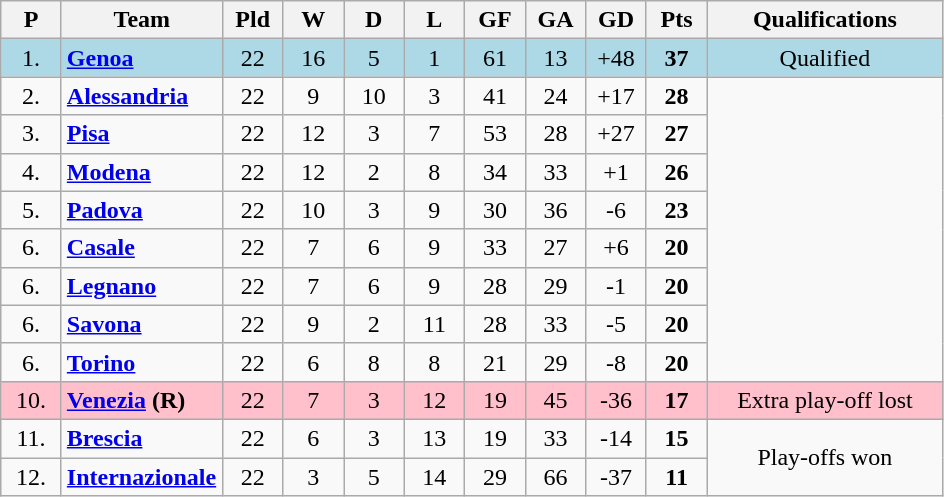<table class="wikitable sortable" style="text-align: center;">
<tr>
<th width=33>P<br></th>
<th width=100>Team<br></th>
<th width=33>Pld<br></th>
<th width=33>W<br></th>
<th width=33>D<br></th>
<th width=33>L<br></th>
<th width=33>GF<br></th>
<th width=33>GA<br></th>
<th width=33>GD<br></th>
<th width=33>Pts<br></th>
<th class="unsortable" width=150>Qualifications<br></th>
</tr>
<tr style="background: Lightblue;">
<td>1.</td>
<td align="left"><strong><a href='#'>Genoa</a></strong></td>
<td>22</td>
<td>16</td>
<td>5</td>
<td>1</td>
<td>61</td>
<td>13</td>
<td>+48</td>
<td><strong>37</strong></td>
<td>Qualified</td>
</tr>
<tr>
<td>2.</td>
<td align="left"><strong><a href='#'>Alessandria</a></strong></td>
<td>22</td>
<td>9</td>
<td>10</td>
<td>3</td>
<td>41</td>
<td>24</td>
<td>+17</td>
<td><strong>28</strong></td>
<td rowspan=8></td>
</tr>
<tr>
<td>3.</td>
<td align="left"><strong><a href='#'>Pisa</a></strong></td>
<td>22</td>
<td>12</td>
<td>3</td>
<td>7</td>
<td>53</td>
<td>28</td>
<td>+27</td>
<td><strong>27</strong></td>
</tr>
<tr>
<td>4.</td>
<td align="left"><strong><a href='#'>Modena</a></strong></td>
<td>22</td>
<td>12</td>
<td>2</td>
<td>8</td>
<td>34</td>
<td>33</td>
<td>+1</td>
<td><strong>26</strong></td>
</tr>
<tr>
<td>5.</td>
<td align="left"><strong><a href='#'>Padova</a></strong></td>
<td>22</td>
<td>10</td>
<td>3</td>
<td>9</td>
<td>30</td>
<td>36</td>
<td>-6</td>
<td><strong>23</strong></td>
</tr>
<tr>
<td>6.</td>
<td align="left"><strong><a href='#'>Casale</a></strong></td>
<td>22</td>
<td>7</td>
<td>6</td>
<td>9</td>
<td>33</td>
<td>27</td>
<td>+6</td>
<td><strong>20</strong></td>
</tr>
<tr>
<td>6.</td>
<td align="left"><strong><a href='#'>Legnano</a></strong></td>
<td>22</td>
<td>7</td>
<td>6</td>
<td>9</td>
<td>28</td>
<td>29</td>
<td>-1</td>
<td><strong>20</strong></td>
</tr>
<tr>
<td>6.</td>
<td align="left"><strong><a href='#'>Savona</a></strong></td>
<td>22</td>
<td>9</td>
<td>2</td>
<td>11</td>
<td>28</td>
<td>33</td>
<td>-5</td>
<td><strong>20</strong></td>
</tr>
<tr>
<td>6.</td>
<td align="left"><strong><a href='#'>Torino</a></strong></td>
<td>22</td>
<td>6</td>
<td>8</td>
<td>8</td>
<td>21</td>
<td>29</td>
<td>-8</td>
<td><strong>20</strong></td>
</tr>
<tr>
<td style="background: pink">10.</td>
<td align="left" style="background: pink"><strong><a href='#'>Venezia</a> (R)</strong></td>
<td style="background: pink">22</td>
<td style="background: pink">7</td>
<td style="background: pink">3</td>
<td style="background: pink">12</td>
<td style="background: pink">19</td>
<td style="background: pink">45</td>
<td style="background: pink">-36</td>
<td style="background: pink"><strong>17</strong></td>
<td style="background: pink">Extra play-off lost</td>
</tr>
<tr>
<td>11.</td>
<td align="left"><strong><a href='#'>Brescia</a></strong></td>
<td>22</td>
<td>6</td>
<td>3</td>
<td>13</td>
<td>19</td>
<td>33</td>
<td>-14</td>
<td><strong>15</strong></td>
<td rowspan=2>Play-offs won</td>
</tr>
<tr>
<td>12.</td>
<td align="left"><strong><a href='#'>Internazionale</a></strong></td>
<td>22</td>
<td>3</td>
<td>5</td>
<td>14</td>
<td>29</td>
<td>66</td>
<td>-37</td>
<td><strong>11</strong></td>
</tr>
</table>
